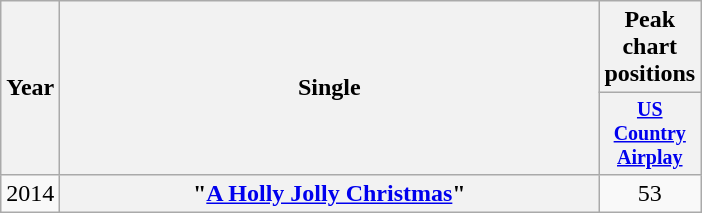<table class="wikitable plainrowheaders" style="text-align:center;">
<tr>
<th rowspan="2">Year</th>
<th rowspan="2" style="width:22em;">Single</th>
<th>Peak chart<br>positions</th>
</tr>
<tr style="font-size:smaller;">
<th width="45"><a href='#'>US Country Airplay</a><br></th>
</tr>
<tr>
<td>2014</td>
<th scope="row">"<a href='#'>A Holly Jolly Christmas</a>"</th>
<td>53</td>
</tr>
</table>
